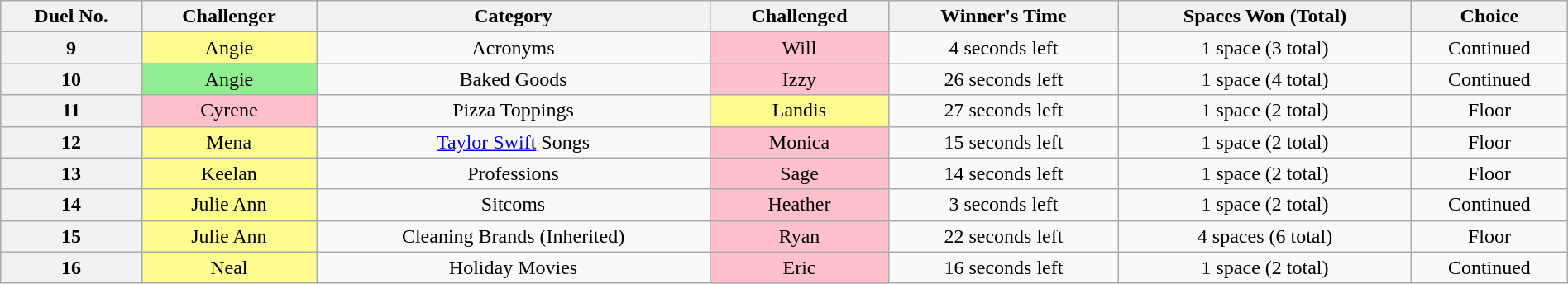<table class="wikitable sortable mw-collapsible mw-collapsed" style="text-align:center; width:100%">
<tr>
<th scope="col">Duel No.</th>
<th scope="col">Challenger</th>
<th scope="col">Category</th>
<th scope="col">Challenged</th>
<th scope="col">Winner's Time</th>
<th scope="col">Spaces Won (Total)</th>
<th scope="col">Choice</th>
</tr>
<tr>
<th>9</th>
<td style="background:#fdfc8f;">Angie</td>
<td>Acronyms</td>
<td style="background:pink;">Will</td>
<td>4 seconds left</td>
<td>1 space (3 total)</td>
<td>Continued</td>
</tr>
<tr>
<th>10</th>
<td style="background:lightgreen;">Angie</td>
<td>Baked Goods</td>
<td style="background:pink;">Izzy</td>
<td>26 seconds left</td>
<td>1 space (4 total)</td>
<td>Continued</td>
</tr>
<tr>
<th>11</th>
<td style="background:pink;">Cyrene</td>
<td>Pizza Toppings</td>
<td style="background:#fdfc8f;">Landis</td>
<td>27 seconds left</td>
<td>1 space (2 total)</td>
<td>Floor</td>
</tr>
<tr>
<th>12</th>
<td style="background:#fdfc8f;">Mena</td>
<td><a href='#'>Taylor Swift</a> Songs</td>
<td style="background:pink;">Monica</td>
<td>15 seconds left</td>
<td>1 space (2 total)</td>
<td>Floor</td>
</tr>
<tr>
<th>13</th>
<td style="background:#fdfc8f;">Keelan</td>
<td>Professions</td>
<td style="background:pink;">Sage</td>
<td>14 seconds left</td>
<td>1 space (2 total)</td>
<td>Floor</td>
</tr>
<tr>
<th>14</th>
<td style="background:#fdfc8f;">Julie Ann</td>
<td>Sitcoms</td>
<td style="background:pink;">Heather</td>
<td>3 seconds left</td>
<td>1 space (2 total)</td>
<td>Continued</td>
</tr>
<tr>
<th>15</th>
<td style="background:#fdfc8f;">Julie Ann</td>
<td>Cleaning Brands (Inherited)</td>
<td style="background:pink;">Ryan</td>
<td>22 seconds left</td>
<td>4 spaces (6 total)</td>
<td>Floor</td>
</tr>
<tr>
<th>16</th>
<td style="background:#fdfc8f;">Neal</td>
<td>Holiday Movies</td>
<td style="background:pink;">Eric</td>
<td>16 seconds left</td>
<td>1 space (2 total)</td>
<td>Continued</td>
</tr>
</table>
